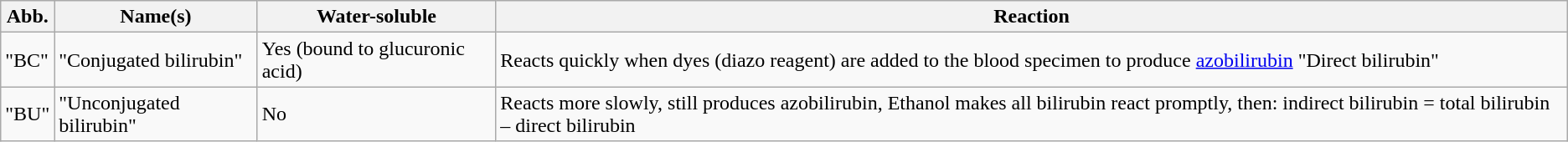<table class="wikitable sortable">
<tr>
<th>Abb.</th>
<th>Name(s)</th>
<th>Water-soluble</th>
<th>Reaction</th>
</tr>
<tr>
<td>"BC"</td>
<td>"Conjugated bilirubin"</td>
<td>Yes (bound to glucuronic acid)</td>
<td>Reacts quickly when dyes (diazo reagent) are added to the blood specimen to produce <a href='#'>azobilirubin</a> "Direct bilirubin"</td>
</tr>
<tr>
<td>"BU"</td>
<td>"Unconjugated bilirubin"</td>
<td>No</td>
<td>Reacts more slowly, still produces azobilirubin, Ethanol makes all bilirubin react promptly, then: indirect bilirubin = total bilirubin – direct bilirubin</td>
</tr>
</table>
